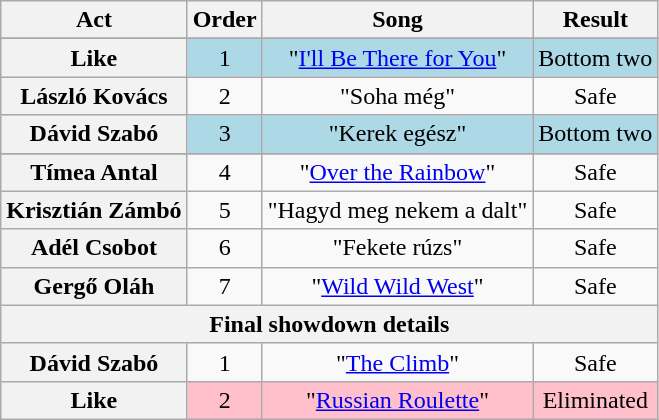<table class="wikitable" style="text-align:center;">
<tr>
<th scope="col">Act</th>
<th scope="col">Order</th>
<th scope="col">Song</th>
<th scope="col">Result</th>
</tr>
<tr>
</tr>
<tr bgcolor="lightblue">
<th scope="row">Like</th>
<td>1</td>
<td>"<a href='#'>I'll Be There for You</a>"</td>
<td>Bottom two</td>
</tr>
<tr>
<th scope="row">László Kovács</th>
<td>2</td>
<td>"Soha még"</td>
<td>Safe</td>
</tr>
<tr bgcolor="lightblue">
<th scope="row">Dávid Szabó</th>
<td>3</td>
<td>"Kerek egész"</td>
<td>Bottom two</td>
</tr>
<tr>
</tr>
<tr>
<th scope="row">Tímea Antal</th>
<td>4</td>
<td>"<a href='#'>Over the Rainbow</a>"</td>
<td>Safe</td>
</tr>
<tr>
<th scope="row">Krisztián Zámbó</th>
<td>5</td>
<td>"Hagyd meg nekem a dalt"</td>
<td>Safe</td>
</tr>
<tr>
<th scope="row">Adél Csobot</th>
<td>6</td>
<td>"Fekete rúzs"</td>
<td>Safe</td>
</tr>
<tr>
<th scope="row">Gergő Oláh</th>
<td>7</td>
<td>"<a href='#'>Wild Wild West</a>"</td>
<td>Safe</td>
</tr>
<tr>
<th scope="col" colspan="6">Final showdown details</th>
</tr>
<tr>
<th scope="row">Dávid Szabó</th>
<td>1</td>
<td>"<a href='#'>The Climb</a>"</td>
<td>Safe</td>
</tr>
<tr bgcolor="pink">
<th scope="row">Like</th>
<td>2</td>
<td>"<a href='#'>Russian Roulette</a>"</td>
<td>Eliminated</td>
</tr>
</table>
